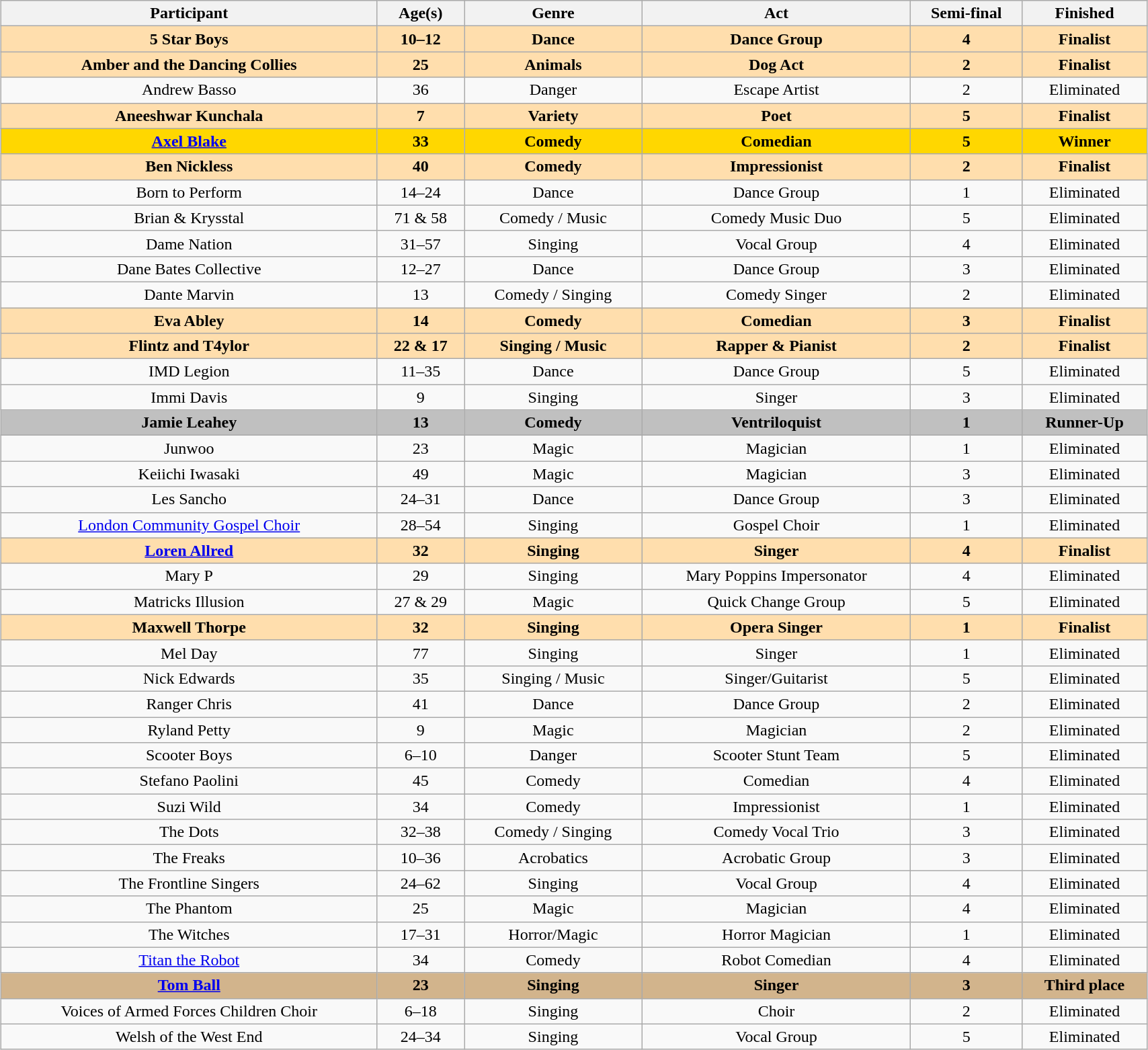<table class="wikitable sortable" style="margin-left: auto; margin-right: auto; border: none; width:90%; text-align:center;">
<tr>
<th>Participant</th>
<th class="unsortable">Age(s)</th>
<th>Genre</th>
<th class="unsortable">Act</th>
<th>Semi-final</th>
<th>Finished </th>
</tr>
<tr style="background:NavajoWhite">
<td><strong>5 Star Boys</strong></td>
<td><strong>10–12</strong></td>
<td><strong>Dance</strong></td>
<td><strong>Dance Group</strong></td>
<td><strong>4</strong></td>
<td><strong>Finalist</strong></td>
</tr>
<tr style="background:NavajoWhite">
<td><strong>Amber and the Dancing Collies</strong> </td>
<td><strong>25</strong></td>
<td><strong>Animals</strong></td>
<td><strong>Dog Act</strong></td>
<td><strong>2</strong></td>
<td><strong>Finalist</strong></td>
</tr>
<tr>
<td>Andrew Basso</td>
<td>36</td>
<td>Danger</td>
<td>Escape Artist</td>
<td>2</td>
<td>Eliminated</td>
</tr>
<tr style="background:NavajoWhite">
<td><strong>Aneeshwar Kunchala</strong></td>
<td><strong>7</strong></td>
<td><strong>Variety</strong></td>
<td><strong>Poet</strong></td>
<td><strong>5</strong></td>
<td><strong>Finalist</strong></td>
</tr>
<tr style="background:gold">
<td><strong><a href='#'>Axel Blake</a></strong> </td>
<td><strong>33</strong></td>
<td><strong>Comedy</strong></td>
<td><strong>Comedian</strong></td>
<td><strong>5</strong></td>
<td><strong>Winner</strong></td>
</tr>
<tr style="background:NavajoWhite">
<td><strong>Ben Nickless</strong></td>
<td><strong>40</strong></td>
<td><strong>Comedy</strong></td>
<td><strong>Impressionist</strong></td>
<td><strong>2</strong></td>
<td><strong>Finalist</strong></td>
</tr>
<tr>
<td>Born to Perform </td>
<td>14–24</td>
<td>Dance</td>
<td>Dance Group</td>
<td>1</td>
<td>Eliminated</td>
</tr>
<tr>
<td>Brian & Krysstal</td>
<td>71 & 58</td>
<td>Comedy / Music</td>
<td>Comedy Music Duo</td>
<td>5</td>
<td>Eliminated</td>
</tr>
<tr>
<td>Dame Nation</td>
<td>31–57</td>
<td>Singing</td>
<td>Vocal Group</td>
<td>4</td>
<td>Eliminated</td>
</tr>
<tr>
<td>Dane Bates Collective</td>
<td>12–27</td>
<td>Dance</td>
<td>Dance Group</td>
<td>3</td>
<td>Eliminated</td>
</tr>
<tr>
<td>Dante Marvin</td>
<td>13</td>
<td>Comedy / Singing</td>
<td>Comedy Singer</td>
<td>2</td>
<td>Eliminated</td>
</tr>
<tr style="background:NavajoWhite">
<td><strong>Eva Abley</strong></td>
<td><strong>14</strong></td>
<td><strong>Comedy</strong></td>
<td><strong>Comedian</strong></td>
<td><strong>3</strong></td>
<td><strong>Finalist</strong></td>
</tr>
<tr style="background:NavajoWhite">
<td><strong>Flintz and T4ylor</strong> </td>
<td><strong>22 & 17</strong></td>
<td><strong>Singing / Music</strong></td>
<td><strong>Rapper & Pianist</strong></td>
<td><strong>2</strong></td>
<td><strong>Finalist</strong></td>
</tr>
<tr>
<td>IMD Legion</td>
<td>11–35</td>
<td>Dance</td>
<td>Dance Group</td>
<td>5</td>
<td>Eliminated</td>
</tr>
<tr>
<td>Immi Davis</td>
<td>9</td>
<td>Singing</td>
<td>Singer</td>
<td>3</td>
<td>Eliminated</td>
</tr>
<tr style="background:silver">
<td><strong>Jamie Leahey</strong></td>
<td><strong>13</strong></td>
<td><strong>Comedy</strong></td>
<td><strong>Ventriloquist</strong></td>
<td><strong>1</strong></td>
<td><strong>Runner-Up</strong></td>
</tr>
<tr>
<td>Junwoo</td>
<td>23</td>
<td>Magic</td>
<td>Magician</td>
<td>1</td>
<td>Eliminated</td>
</tr>
<tr>
<td>Keiichi Iwasaki </td>
<td>49</td>
<td>Magic</td>
<td>Magician</td>
<td>3</td>
<td>Eliminated</td>
</tr>
<tr>
<td>Les Sancho</td>
<td>24–31</td>
<td>Dance</td>
<td>Dance Group</td>
<td>3</td>
<td>Eliminated</td>
</tr>
<tr>
<td><a href='#'>London Community Gospel Choir</a></td>
<td>28–54</td>
<td>Singing</td>
<td>Gospel Choir</td>
<td>1</td>
<td>Eliminated</td>
</tr>
<tr style="background:NavajoWhite">
<td><strong><a href='#'>Loren Allred</a></strong> </td>
<td><strong>32</strong></td>
<td><strong>Singing</strong></td>
<td><strong>Singer</strong></td>
<td><strong>4</strong></td>
<td><strong>Finalist</strong></td>
</tr>
<tr>
<td>Mary P</td>
<td>29</td>
<td>Singing</td>
<td>Mary Poppins Impersonator</td>
<td>4</td>
<td>Eliminated</td>
</tr>
<tr>
<td>Matricks Illusion</td>
<td>27 & 29</td>
<td>Magic</td>
<td>Quick Change Group</td>
<td>5</td>
<td>Eliminated</td>
</tr>
<tr style="background:NavajoWhite">
<td><strong>Maxwell Thorpe</strong></td>
<td><strong>32</strong></td>
<td><strong>Singing</strong></td>
<td><strong>Opera Singer</strong></td>
<td><strong>1</strong></td>
<td><strong>Finalist</strong></td>
</tr>
<tr>
<td>Mel Day</td>
<td>77</td>
<td>Singing</td>
<td>Singer</td>
<td>1</td>
<td>Eliminated</td>
</tr>
<tr>
<td>Nick Edwards</td>
<td>35</td>
<td>Singing / Music</td>
<td>Singer/Guitarist</td>
<td>5</td>
<td>Eliminated</td>
</tr>
<tr>
<td>Ranger Chris</td>
<td>41</td>
<td>Dance</td>
<td>Dance Group</td>
<td>2</td>
<td>Eliminated</td>
</tr>
<tr>
<td>Ryland Petty</td>
<td>9</td>
<td>Magic</td>
<td>Magician</td>
<td>2</td>
<td>Eliminated</td>
</tr>
<tr>
<td>Scooter Boys</td>
<td>6–10</td>
<td>Danger</td>
<td>Scooter Stunt Team</td>
<td>5</td>
<td>Eliminated</td>
</tr>
<tr>
<td>Stefano Paolini</td>
<td>45</td>
<td>Comedy</td>
<td>Comedian</td>
<td>4</td>
<td>Eliminated</td>
</tr>
<tr>
<td>Suzi Wild</td>
<td>34</td>
<td>Comedy</td>
<td>Impressionist</td>
<td>1</td>
<td>Eliminated</td>
</tr>
<tr>
<td>The Dots</td>
<td>32–38</td>
<td>Comedy / Singing</td>
<td>Comedy Vocal Trio</td>
<td>3</td>
<td>Eliminated</td>
</tr>
<tr>
<td>The Freaks</td>
<td>10–36</td>
<td>Acrobatics</td>
<td>Acrobatic Group</td>
<td>3</td>
<td>Eliminated</td>
</tr>
<tr>
<td>The Frontline Singers</td>
<td>24–62</td>
<td>Singing</td>
<td>Vocal Group</td>
<td>4</td>
<td>Eliminated</td>
</tr>
<tr>
<td>The Phantom</td>
<td>25</td>
<td>Magic</td>
<td>Magician</td>
<td>4</td>
<td>Eliminated</td>
</tr>
<tr>
<td>The Witches</td>
<td>17–31</td>
<td>Horror/Magic</td>
<td>Horror Magician</td>
<td>1</td>
<td>Eliminated</td>
</tr>
<tr>
<td><a href='#'>Titan the Robot</a></td>
<td>34</td>
<td>Comedy</td>
<td>Robot Comedian</td>
<td>4</td>
<td>Eliminated</td>
</tr>
<tr style="background:tan">
<td><strong><a href='#'>Tom Ball</a></strong></td>
<td><strong>23</strong></td>
<td><strong>Singing</strong></td>
<td><strong>Singer</strong></td>
<td><strong>3</strong></td>
<td><strong>Third place</strong></td>
</tr>
<tr>
<td>Voices of Armed Forces Children Choir</td>
<td>6–18</td>
<td>Singing</td>
<td>Choir</td>
<td>2</td>
<td>Eliminated</td>
</tr>
<tr>
<td>Welsh of the West End</td>
<td>24–34</td>
<td>Singing</td>
<td>Vocal Group</td>
<td>5</td>
<td>Eliminated</td>
</tr>
</table>
